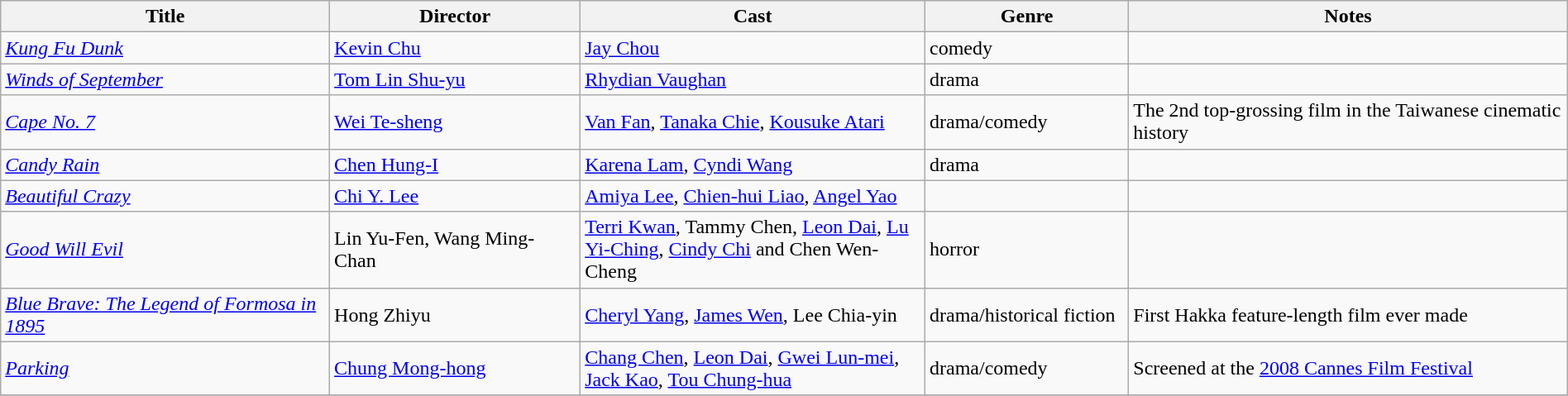<table class="wikitable" width= "100%">
<tr>
<th width=21%>Title</th>
<th width=16%>Director</th>
<th width=22%>Cast</th>
<th width=13%>Genre</th>
<th width=28%>Notes</th>
</tr>
<tr>
<td><em><a href='#'>Kung Fu Dunk</a></em></td>
<td><a href='#'>Kevin Chu</a></td>
<td><a href='#'>Jay Chou</a></td>
<td>comedy</td>
<td></td>
</tr>
<tr>
<td><em><a href='#'>Winds of September</a></em></td>
<td><a href='#'>Tom Lin Shu-yu</a></td>
<td><a href='#'>Rhydian Vaughan</a></td>
<td>drama</td>
<td></td>
</tr>
<tr>
<td><em><a href='#'>Cape No. 7</a></em></td>
<td><a href='#'>Wei Te-sheng</a></td>
<td><a href='#'>Van Fan</a>, <a href='#'>Tanaka Chie</a>, <a href='#'>Kousuke Atari</a></td>
<td>drama/comedy</td>
<td>The 2nd top-grossing film in the Taiwanese cinematic history</td>
</tr>
<tr>
<td><em><a href='#'>Candy Rain</a></em></td>
<td><a href='#'>Chen Hung-I</a></td>
<td><a href='#'>Karena Lam</a>, <a href='#'>Cyndi Wang</a></td>
<td>drama</td>
<td></td>
</tr>
<tr>
<td><em><a href='#'>Beautiful Crazy</a></em></td>
<td><a href='#'>Chi Y. Lee</a></td>
<td><a href='#'>Amiya Lee</a>, <a href='#'>Chien-hui Liao</a>, <a href='#'>Angel Yao</a></td>
<td></td>
<td></td>
</tr>
<tr>
<td><em><a href='#'>Good Will Evil</a></em></td>
<td>Lin Yu-Fen, Wang Ming-Chan</td>
<td><a href='#'>Terri Kwan</a>, Tammy Chen, <a href='#'>Leon Dai</a>, <a href='#'>Lu Yi-Ching</a>, <a href='#'>Cindy Chi</a> and Chen Wen-Cheng</td>
<td>horror</td>
<td></td>
</tr>
<tr>
<td><em><a href='#'>Blue Brave: The Legend of Formosa in 1895</a></em></td>
<td>Hong Zhiyu</td>
<td><a href='#'>Cheryl Yang</a>, <a href='#'>James Wen</a>, Lee Chia-yin</td>
<td>drama/historical fiction</td>
<td>First Hakka feature-length film ever made</td>
</tr>
<tr>
<td><em><a href='#'>Parking</a></em></td>
<td><a href='#'>Chung Mong-hong</a></td>
<td><a href='#'>Chang Chen</a>, <a href='#'>Leon Dai</a>, <a href='#'>Gwei Lun-mei</a>, <a href='#'>Jack Kao</a>, <a href='#'>Tou Chung-hua</a></td>
<td>drama/comedy</td>
<td>Screened at the <a href='#'>2008 Cannes Film Festival</a></td>
</tr>
<tr>
</tr>
</table>
